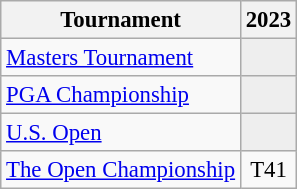<table class="wikitable" style="font-size:95%;text-align:center;">
<tr>
<th>Tournament</th>
<th>2023</th>
</tr>
<tr>
<td align=left><a href='#'>Masters Tournament</a></td>
<td style="background:#eeeeee;"></td>
</tr>
<tr>
<td align=left><a href='#'>PGA Championship</a></td>
<td style="background:#eeeeee;"></td>
</tr>
<tr>
<td align=left><a href='#'>U.S. Open</a></td>
<td style="background:#eeeeee;"></td>
</tr>
<tr>
<td align=left><a href='#'>The Open Championship</a></td>
<td>T41</td>
</tr>
</table>
